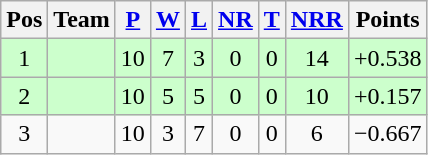<table class="wikitable">
<tr>
<th>Pos</th>
<th>Team</th>
<th><a href='#'>P</a></th>
<th><a href='#'>W</a></th>
<th><a href='#'>L</a></th>
<th><a href='#'>NR</a></th>
<th><a href='#'>T</a></th>
<th><a href='#'>NRR</a></th>
<th>Points</th>
</tr>
<tr align="center" bgcolor="#ccffcc">
<td>1</td>
<td align="left"></td>
<td>10</td>
<td>7</td>
<td>3</td>
<td>0</td>
<td>0</td>
<td>14</td>
<td>+0.538</td>
</tr>
<tr align="center" bgcolor="#ccffcc">
<td>2</td>
<td align="left"></td>
<td>10</td>
<td>5</td>
<td>5</td>
<td>0</td>
<td>0</td>
<td>10</td>
<td>+0.157</td>
</tr>
<tr align="center">
<td>3</td>
<td align="left"></td>
<td>10</td>
<td>3</td>
<td>7</td>
<td>0</td>
<td>0</td>
<td>6</td>
<td>−0.667</td>
</tr>
</table>
